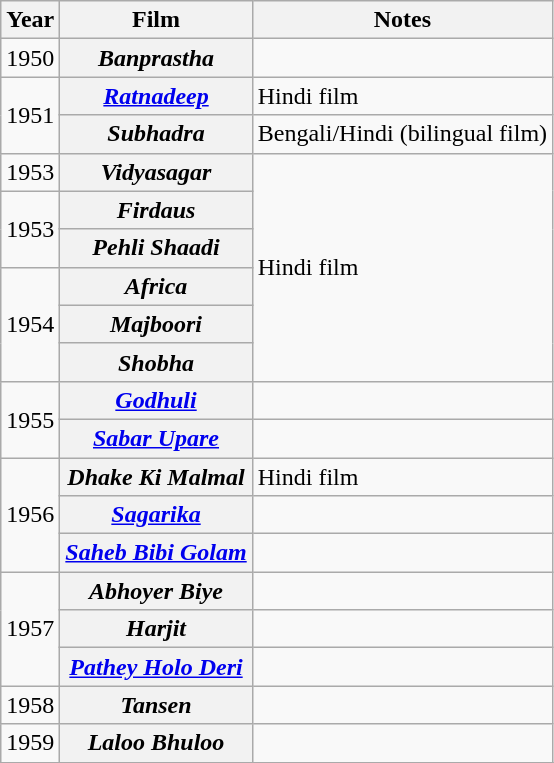<table class="wikitable sortable">
<tr>
<th>Year</th>
<th>Film</th>
<th>Notes</th>
</tr>
<tr>
<td>1950</td>
<th><em>Banprastha</em></th>
<td></td>
</tr>
<tr>
<td rowspan=2>1951</td>
<th><em><a href='#'>Ratnadeep</a></em></th>
<td>Hindi film</td>
</tr>
<tr>
<th><em>Subhadra</em></th>
<td>Bengali/Hindi (bilingual film)</td>
</tr>
<tr>
<td>1953</td>
<th><em>Vidyasagar</em></th>
<td rowspan=6>Hindi film</td>
</tr>
<tr>
<td rowspan=2>1953</td>
<th><em>Firdaus</em></th>
</tr>
<tr>
<th><em>Pehli Shaadi</em></th>
</tr>
<tr>
<td rowspan=3>1954</td>
<th><em>Africa</em></th>
</tr>
<tr>
<th><em>Majboori</em></th>
</tr>
<tr>
<th><em>Shobha</em></th>
</tr>
<tr>
<td rowspan=2>1955</td>
<th><em><a href='#'>Godhuli</a></em></th>
<td></td>
</tr>
<tr>
<th><em><a href='#'>Sabar Upare</a></em></th>
<td></td>
</tr>
<tr>
<td rowspan=3>1956</td>
<th><em>Dhake Ki Malmal</em></th>
<td>Hindi film</td>
</tr>
<tr>
<th><em><a href='#'>Sagarika</a></em></th>
<td></td>
</tr>
<tr>
<th><em><a href='#'>Saheb Bibi Golam</a></em></th>
<td></td>
</tr>
<tr>
<td rowspan=3>1957</td>
<th><em>Abhoyer Biye</em></th>
<td></td>
</tr>
<tr>
<th><em>Harjit</em></th>
<td></td>
</tr>
<tr>
<th><em><a href='#'>Pathey Holo Deri</a></em></th>
<td></td>
</tr>
<tr>
<td>1958</td>
<th><em>Tansen</em></th>
<td></td>
</tr>
<tr>
<td>1959</td>
<th><em>Laloo Bhuloo</em></th>
<td></td>
</tr>
<tr>
</tr>
</table>
